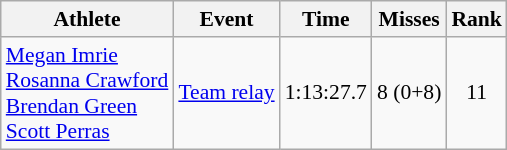<table class="wikitable" style="font-size:90%">
<tr>
<th>Athlete</th>
<th>Event</th>
<th>Time</th>
<th>Misses</th>
<th>Rank</th>
</tr>
<tr align=center>
<td align=left><a href='#'>Megan Imrie</a><br><a href='#'>Rosanna Crawford</a><br><a href='#'>Brendan Green</a><br><a href='#'>Scott Perras</a></td>
<td align=left><a href='#'>Team relay</a></td>
<td>1:13:27.7</td>
<td>8 (0+8)</td>
<td>11</td>
</tr>
</table>
